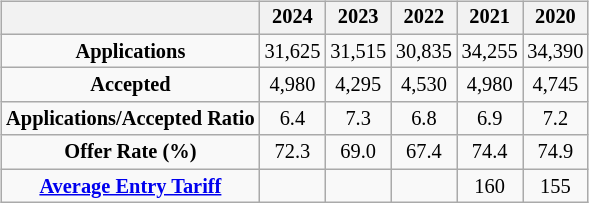<table class="floatright">
<tr>
<td><br><table class="wikitable" style="font-size:85%; text-align:center; margin-bottom: 5px">
<tr>
<th></th>
<th>2024</th>
<th>2023</th>
<th>2022</th>
<th>2021</th>
<th>2020</th>
</tr>
<tr>
<td><strong>Applications</strong></td>
<td>31,625</td>
<td>31,515</td>
<td>30,835</td>
<td>34,255</td>
<td>34,390</td>
</tr>
<tr>
<td><strong>Accepted</strong></td>
<td>4,980</td>
<td>4,295</td>
<td>4,530</td>
<td>4,980</td>
<td>4,745</td>
</tr>
<tr>
<td><strong>Applications/Accepted Ratio</strong></td>
<td>6.4</td>
<td>7.3</td>
<td>6.8</td>
<td>6.9</td>
<td>7.2</td>
</tr>
<tr>
<td><strong>Offer Rate (%)</strong></td>
<td>72.3</td>
<td>69.0</td>
<td>67.4</td>
<td>74.4</td>
<td>74.9</td>
</tr>
<tr>
<td><strong><a href='#'>Average Entry Tariff</a></strong></td>
<td></td>
<td></td>
<td></td>
<td>160</td>
<td>155</td>
</tr>
</table>
<table style="font-size:80%;float:left">
<tr>
<td></td>
</tr>
</table>
</td>
</tr>
</table>
